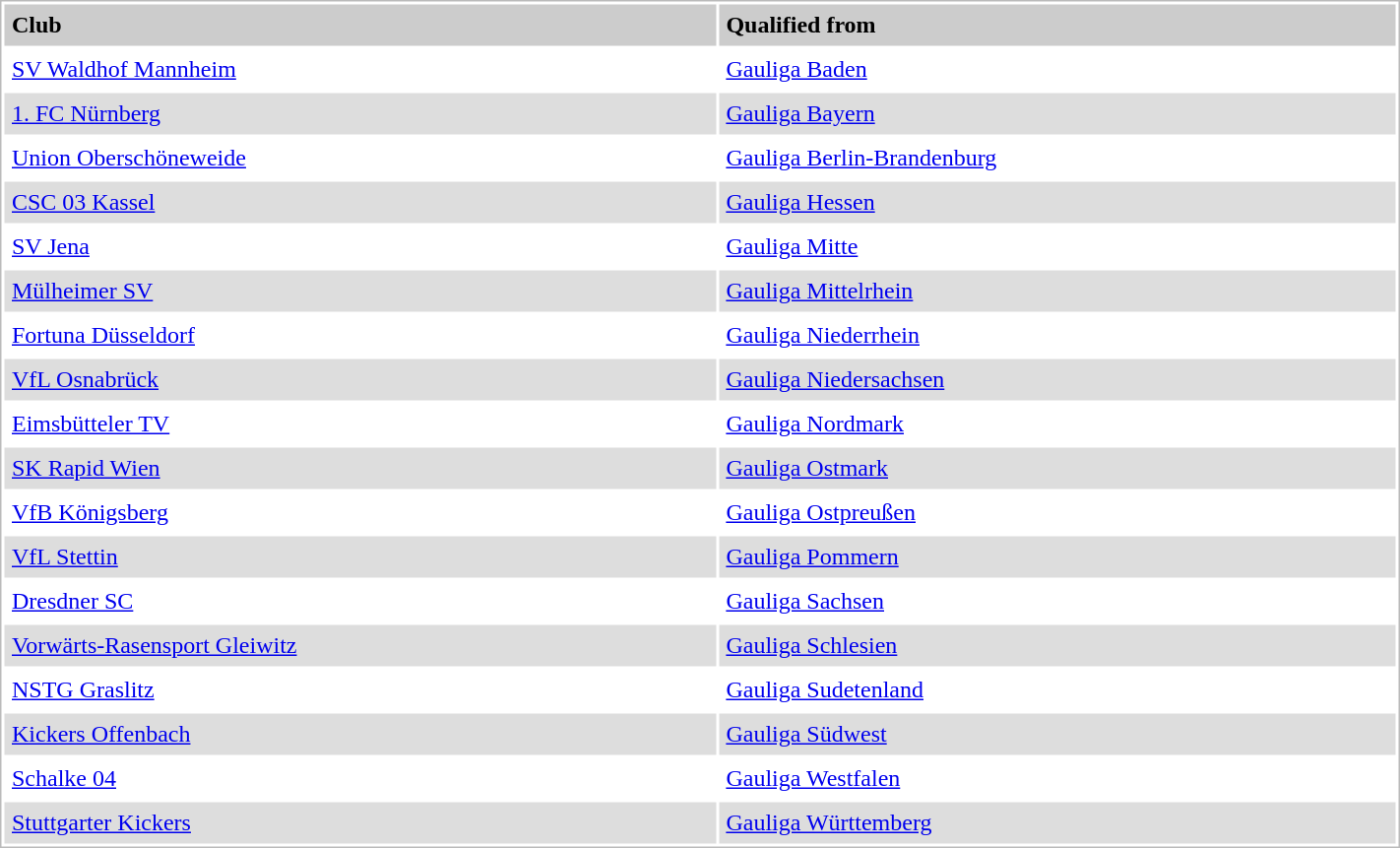<table style="border:1px solid #bbb;background:#fff;" cellpadding="5" cellspacing="2" width="75%">
<tr style="background:#ccc;font-weight:bold">
<td>Club</td>
<td>Qualified from</td>
</tr>
<tr>
<td><a href='#'>SV Waldhof Mannheim</a></td>
<td><a href='#'>Gauliga Baden</a></td>
</tr>
<tr style="background:#ddd">
<td><a href='#'>1. FC Nürnberg</a></td>
<td><a href='#'>Gauliga Bayern</a></td>
</tr>
<tr>
<td><a href='#'>Union Oberschöneweide</a></td>
<td><a href='#'>Gauliga Berlin-Brandenburg</a></td>
</tr>
<tr style="background:#ddd">
<td><a href='#'>CSC 03 Kassel</a></td>
<td><a href='#'>Gauliga Hessen</a></td>
</tr>
<tr>
<td><a href='#'>SV Jena</a></td>
<td><a href='#'>Gauliga Mitte</a></td>
</tr>
<tr style="background:#ddd">
<td><a href='#'>Mülheimer SV</a></td>
<td><a href='#'>Gauliga Mittelrhein</a></td>
</tr>
<tr>
<td><a href='#'>Fortuna Düsseldorf</a></td>
<td><a href='#'>Gauliga Niederrhein</a></td>
</tr>
<tr style="background:#ddd">
<td><a href='#'>VfL Osnabrück</a></td>
<td><a href='#'>Gauliga Niedersachsen</a></td>
</tr>
<tr>
<td><a href='#'>Eimsbütteler TV</a></td>
<td><a href='#'>Gauliga Nordmark</a></td>
</tr>
<tr style="background:#ddd">
<td><a href='#'>SK Rapid Wien</a></td>
<td><a href='#'>Gauliga Ostmark</a></td>
</tr>
<tr>
<td><a href='#'>VfB Königsberg</a></td>
<td><a href='#'>Gauliga Ostpreußen</a></td>
</tr>
<tr style="background:#ddd">
<td><a href='#'>VfL Stettin</a></td>
<td><a href='#'>Gauliga Pommern</a></td>
</tr>
<tr>
<td><a href='#'>Dresdner SC</a></td>
<td><a href='#'>Gauliga Sachsen</a></td>
</tr>
<tr style="background:#ddd">
<td><a href='#'>Vorwärts-Rasensport Gleiwitz</a></td>
<td><a href='#'>Gauliga Schlesien</a></td>
</tr>
<tr>
<td><a href='#'>NSTG Graslitz</a></td>
<td><a href='#'>Gauliga Sudetenland</a></td>
</tr>
<tr style="background:#ddd">
<td><a href='#'>Kickers Offenbach</a></td>
<td><a href='#'>Gauliga Südwest</a></td>
</tr>
<tr>
<td><a href='#'>Schalke 04</a></td>
<td><a href='#'>Gauliga Westfalen</a></td>
</tr>
<tr style="background:#ddd">
<td><a href='#'>Stuttgarter Kickers</a></td>
<td><a href='#'>Gauliga Württemberg</a></td>
</tr>
</table>
